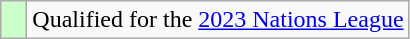<table class="wikitable" style="text-align:left">
<tr>
<td width=10px bgcolor=#ccffcc></td>
<td>Qualified for the <a href='#'>2023 Nations League</a></td>
</tr>
</table>
